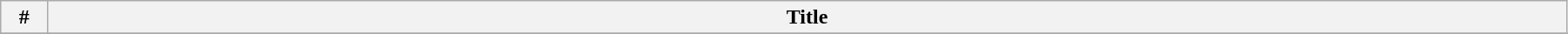<table class="wikitable" width="95%">
<tr>
<th width="3%">#</th>
<th>Title</th>
</tr>
<tr>
</tr>
</table>
